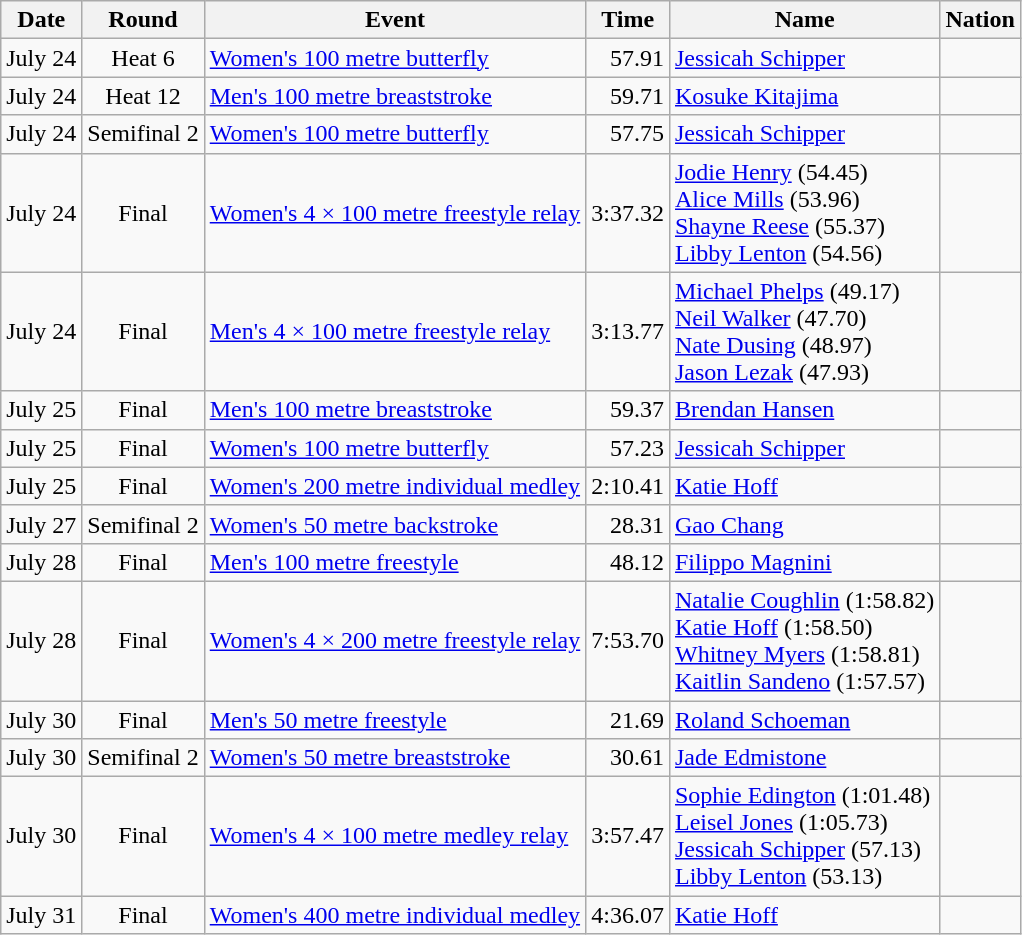<table class="wikitable">
<tr>
<th>Date</th>
<th>Round</th>
<th>Event</th>
<th>Time</th>
<th>Name</th>
<th>Nation</th>
</tr>
<tr>
<td>July 24</td>
<td style="text-align:center;">Heat 6</td>
<td><a href='#'>Women's 100 metre butterfly</a></td>
<td align="right">57.91</td>
<td><a href='#'>Jessicah Schipper</a></td>
<td></td>
</tr>
<tr>
<td>July 24</td>
<td style="text-align:center;">Heat 12</td>
<td><a href='#'>Men's 100 metre breaststroke</a></td>
<td align="right">59.71</td>
<td><a href='#'>Kosuke Kitajima</a></td>
<td></td>
</tr>
<tr>
<td>July 24</td>
<td style="text-align:center;">Semifinal 2</td>
<td><a href='#'>Women's 100 metre butterfly</a></td>
<td align="right">57.75</td>
<td><a href='#'>Jessicah Schipper</a></td>
<td></td>
</tr>
<tr>
<td>July 24</td>
<td style="text-align:center;">Final</td>
<td><a href='#'>Women's 4 × 100 metre freestyle relay</a></td>
<td align="right">3:37.32</td>
<td><a href='#'>Jodie Henry</a> (54.45)<br> <a href='#'>Alice Mills</a> (53.96) <br><a href='#'>Shayne Reese</a> (55.37) <br> <a href='#'>Libby Lenton</a> (54.56)</td>
<td></td>
</tr>
<tr>
<td>July 24</td>
<td style="text-align:center;">Final</td>
<td><a href='#'>Men's 4 × 100 metre freestyle relay</a></td>
<td align="right">3:13.77</td>
<td><a href='#'>Michael Phelps</a> (49.17)<br> <a href='#'>Neil Walker</a> (47.70) <br><a href='#'>Nate Dusing</a> (48.97) <br> <a href='#'>Jason Lezak</a> (47.93)</td>
<td></td>
</tr>
<tr>
<td>July 25</td>
<td style="text-align:center;">Final</td>
<td><a href='#'>Men's 100 metre breaststroke</a></td>
<td align="right">59.37</td>
<td><a href='#'>Brendan Hansen</a></td>
<td></td>
</tr>
<tr>
<td>July 25</td>
<td style="text-align:center;">Final</td>
<td><a href='#'>Women's 100 metre butterfly</a></td>
<td align="right">57.23</td>
<td><a href='#'>Jessicah Schipper</a></td>
<td></td>
</tr>
<tr>
<td>July 25</td>
<td style="text-align:center;">Final</td>
<td><a href='#'>Women's 200 metre individual medley</a></td>
<td align="right">2:10.41</td>
<td><a href='#'>Katie Hoff</a></td>
<td></td>
</tr>
<tr>
<td>July 27</td>
<td style="text-align:center;">Semifinal 2</td>
<td><a href='#'>Women's 50 metre backstroke</a></td>
<td align="right">28.31</td>
<td><a href='#'>Gao Chang</a></td>
<td></td>
</tr>
<tr>
<td>July 28</td>
<td style="text-align:center;">Final</td>
<td><a href='#'>Men's 100 metre freestyle</a></td>
<td align="right">48.12</td>
<td><a href='#'>Filippo Magnini</a></td>
<td></td>
</tr>
<tr>
<td>July 28</td>
<td style="text-align:center;">Final</td>
<td><a href='#'>Women's 4 × 200 metre freestyle relay</a></td>
<td align="right">7:53.70</td>
<td><a href='#'>Natalie Coughlin</a> (1:58.82)<br> <a href='#'>Katie Hoff</a> (1:58.50) <br><a href='#'>Whitney Myers</a> (1:58.81) <br> <a href='#'>Kaitlin Sandeno</a> (1:57.57)</td>
<td></td>
</tr>
<tr>
<td>July 30</td>
<td style="text-align:center;">Final</td>
<td><a href='#'>Men's 50 metre freestyle</a></td>
<td align="right">21.69</td>
<td><a href='#'>Roland Schoeman</a></td>
<td></td>
</tr>
<tr>
<td>July 30</td>
<td style="text-align:center;">Semifinal 2</td>
<td><a href='#'>Women's 50 metre breaststroke</a></td>
<td align="right">30.61</td>
<td><a href='#'>Jade Edmistone</a></td>
<td></td>
</tr>
<tr>
<td>July 30</td>
<td style="text-align:center;">Final</td>
<td><a href='#'>Women's 4 × 100 metre medley relay</a></td>
<td align="right">3:57.47</td>
<td><a href='#'>Sophie Edington</a> (1:01.48)<br> <a href='#'>Leisel Jones</a> (1:05.73) <br><a href='#'>Jessicah Schipper</a> (57.13) <br> <a href='#'>Libby Lenton</a> (53.13)</td>
<td></td>
</tr>
<tr>
<td>July 31</td>
<td style="text-align:center;">Final</td>
<td><a href='#'>Women's 400 metre individual medley</a></td>
<td align="right">4:36.07</td>
<td><a href='#'>Katie Hoff</a></td>
<td></td>
</tr>
</table>
